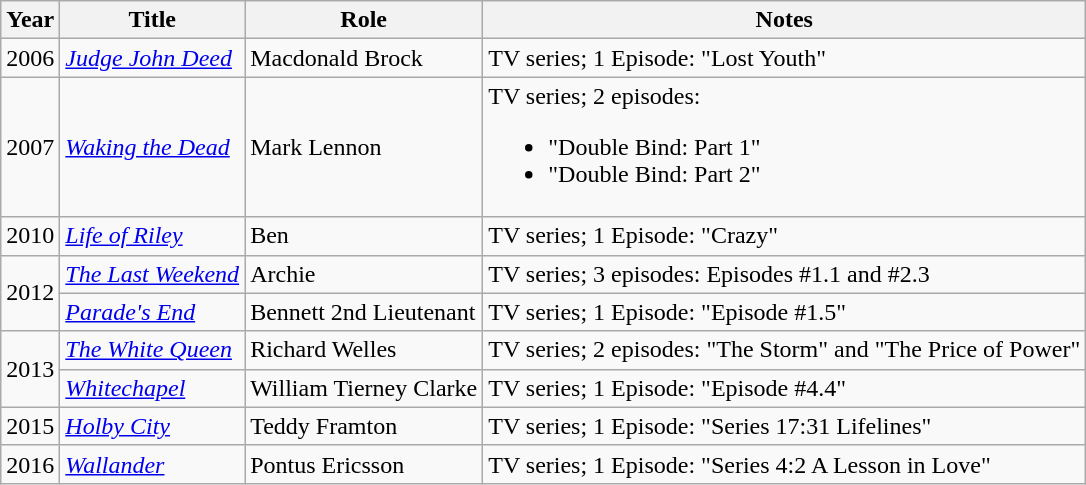<table class="wikitable sortable">
<tr>
<th>Year</th>
<th>Title</th>
<th>Role</th>
<th class="unsortable">Notes</th>
</tr>
<tr>
<td>2006</td>
<td><em><a href='#'>Judge John Deed</a></em></td>
<td>Macdonald Brock</td>
<td>TV series; 1 Episode: "Lost Youth"</td>
</tr>
<tr>
<td>2007</td>
<td><em><a href='#'>Waking the Dead</a></em></td>
<td>Mark Lennon</td>
<td>TV series; 2 episodes:<br><ul><li>"Double Bind: Part 1"</li><li>"Double Bind: Part 2"</li></ul></td>
</tr>
<tr>
<td>2010</td>
<td><em><a href='#'>Life of Riley</a></em></td>
<td>Ben</td>
<td>TV series; 1 Episode: "Crazy"</td>
</tr>
<tr>
<td rowspan="2">2012</td>
<td><em><a href='#'>The Last Weekend</a></em></td>
<td>Archie</td>
<td>TV series; 3 episodes: Episodes #1.1 and #2.3</td>
</tr>
<tr>
<td><em><a href='#'>Parade's End</a></em></td>
<td>Bennett 2nd Lieutenant</td>
<td>TV series; 1 Episode: "Episode #1.5"</td>
</tr>
<tr>
<td rowspan="2">2013</td>
<td><em><a href='#'>The White Queen</a></em></td>
<td>Richard Welles</td>
<td>TV series; 2 episodes: "The Storm" and "The Price of Power"</td>
</tr>
<tr>
<td><em><a href='#'>Whitechapel</a></em></td>
<td>William Tierney Clarke</td>
<td>TV series; 1 Episode: "Episode #4.4"</td>
</tr>
<tr>
<td>2015</td>
<td><em><a href='#'>Holby City</a></em></td>
<td>Teddy Framton</td>
<td>TV series; 1 Episode: "Series 17:31 Lifelines"</td>
</tr>
<tr>
<td>2016</td>
<td><em><a href='#'>Wallander</a></em></td>
<td>Pontus Ericsson</td>
<td>TV series; 1 Episode: "Series 4:2 A Lesson in Love"</td>
</tr>
</table>
